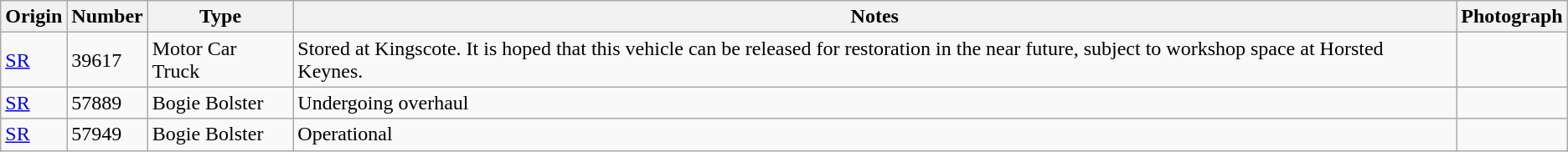<table class="wikitable">
<tr>
<th>Origin</th>
<th>Number</th>
<th>Type</th>
<th>Notes</th>
<th>Photograph</th>
</tr>
<tr>
<td><a href='#'>SR</a></td>
<td>39617</td>
<td>Motor Car Truck</td>
<td>Stored at Kingscote. It is hoped that this vehicle can be released for restoration in the near future, subject to workshop space at Horsted Keynes.</td>
<td></td>
</tr>
<tr>
<td><a href='#'>SR</a></td>
<td>57889</td>
<td>Bogie Bolster</td>
<td>Undergoing overhaul</td>
<td></td>
</tr>
<tr>
<td><a href='#'>SR</a></td>
<td>57949</td>
<td>Bogie Bolster</td>
<td>Operational</td>
<td></td>
</tr>
</table>
